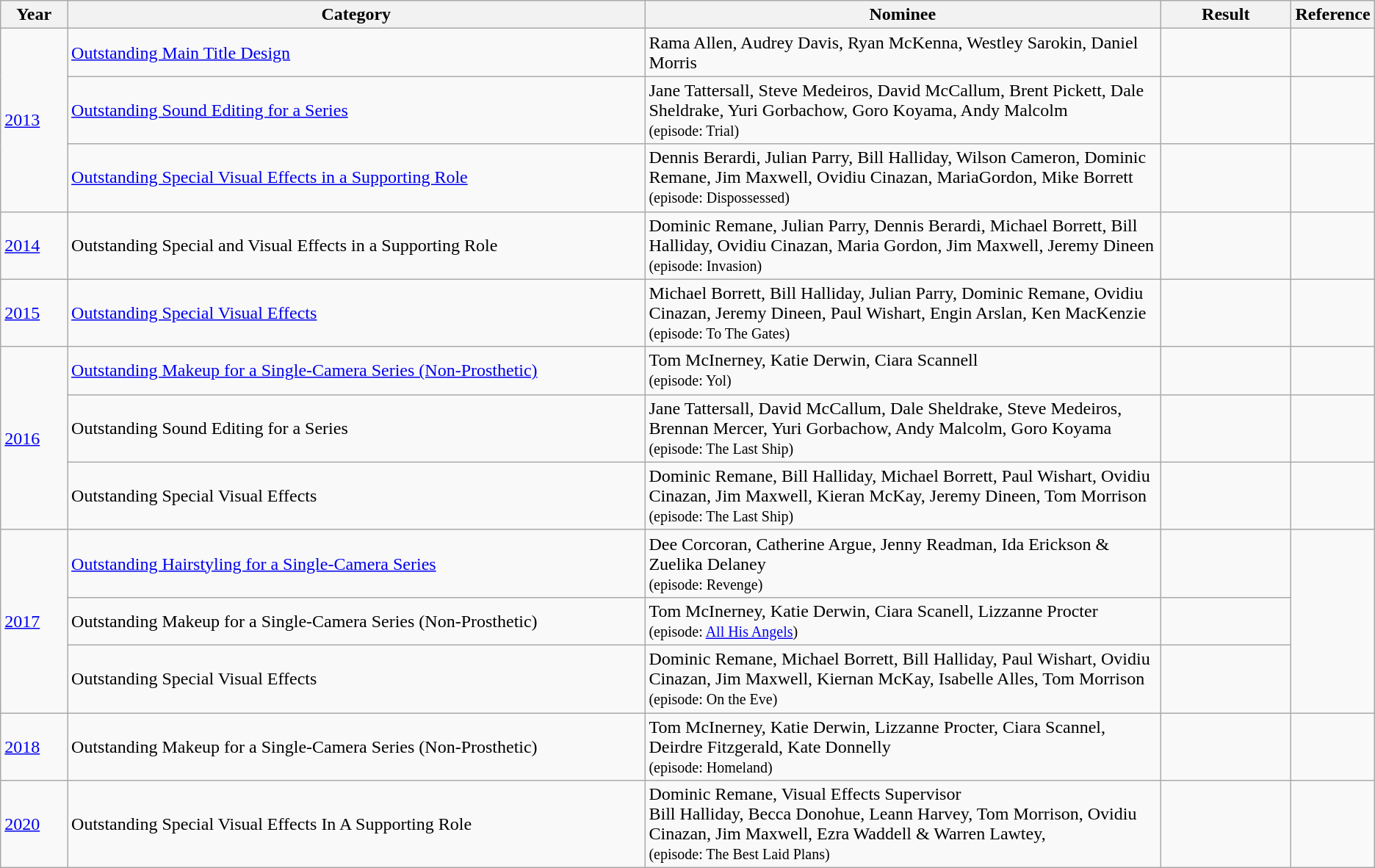<table class="wikitable">
<tr>
<th width=5%>Year</th>
<th width=45%>Category</th>
<th width=40%>Nominee</th>
<th width=10%>Result</th>
<th width=5%>Reference</th>
</tr>
<tr>
<td rowspan="3"><a href='#'>2013</a></td>
<td><a href='#'>Outstanding Main Title Design</a></td>
<td>Rama Allen, Audrey Davis, Ryan McKenna, Westley Sarokin, Daniel Morris</td>
<td></td>
<td></td>
</tr>
<tr>
<td><a href='#'>Outstanding Sound Editing for a Series</a></td>
<td>Jane Tattersall, Steve Medeiros, David McCallum, Brent Pickett, Dale Sheldrake, Yuri Gorbachow, Goro Koyama, Andy Malcolm<br><small>(episode: Trial)</small></td>
<td></td>
<td></td>
</tr>
<tr>
<td><a href='#'>Outstanding Special Visual Effects in a Supporting Role</a></td>
<td>Dennis Berardi, Julian Parry, Bill Halliday, Wilson Cameron, Dominic Remane, Jim Maxwell, Ovidiu Cinazan, MariaGordon, Mike Borrett<br><small>(episode: Dispossessed)</small></td>
<td></td>
<td></td>
</tr>
<tr>
<td><a href='#'>2014</a></td>
<td>Outstanding Special and Visual Effects in a Supporting Role</td>
<td>Dominic Remane, Julian Parry, Dennis Berardi, Michael Borrett, Bill Halliday, Ovidiu Cinazan, Maria Gordon, Jim Maxwell, Jeremy Dineen<br><small>(episode: Invasion)</small></td>
<td></td>
<td></td>
</tr>
<tr>
<td><a href='#'>2015</a></td>
<td><a href='#'>Outstanding Special Visual Effects</a></td>
<td>Michael Borrett, Bill Halliday, Julian Parry, Dominic Remane, Ovidiu Cinazan, Jeremy Dineen, Paul Wishart, Engin Arslan, Ken MacKenzie<br><small>(episode: To The Gates)</small></td>
<td></td>
<td></td>
</tr>
<tr>
<td rowspan="3"><a href='#'>2016</a></td>
<td><a href='#'>Outstanding Makeup for a Single-Camera Series (Non-Prosthetic)</a></td>
<td>Tom McInerney, Katie Derwin, Ciara Scannell<br><small>(episode: Yol)</small></td>
<td></td>
<td></td>
</tr>
<tr>
<td>Outstanding Sound Editing for a Series</td>
<td>Jane Tattersall, David McCallum, Dale Sheldrake, Steve Medeiros, Brennan Mercer, Yuri Gorbachow, Andy Malcolm, Goro Koyama<br><small>(episode: The Last Ship)</small></td>
<td></td>
<td></td>
</tr>
<tr>
<td>Outstanding Special Visual Effects</td>
<td>Dominic Remane, Bill Halliday, Michael Borrett, Paul Wishart, Ovidiu Cinazan, Jim Maxwell, Kieran McKay, Jeremy Dineen, Tom Morrison<br><small>(episode: The Last Ship)</small></td>
<td></td>
<td></td>
</tr>
<tr>
<td rowspan=3><a href='#'>2017</a></td>
<td><a href='#'>Outstanding Hairstyling for a Single-Camera Series</a></td>
<td>Dee Corcoran, Catherine Argue, Jenny Readman, Ida Erickson & Zuelika Delaney<br><small>(episode: Revenge)</small></td>
<td></td>
<td rowspan=3></td>
</tr>
<tr>
<td>Outstanding Makeup for a Single-Camera Series (Non-Prosthetic)</td>
<td>Tom McInerney, Katie Derwin, Ciara Scanell, Lizzanne Procter<br><small>(episode: <a href='#'>All His Angels</a>)</small></td>
<td></td>
</tr>
<tr>
<td>Outstanding Special Visual Effects</td>
<td>Dominic Remane, Michael Borrett, Bill Halliday, Paul Wishart, Ovidiu Cinazan, Jim Maxwell, Kiernan McKay, Isabelle Alles, Tom Morrison<br><small>(episode: On the Eve)</small></td>
<td></td>
</tr>
<tr>
<td><a href='#'>2018</a></td>
<td>Outstanding Makeup for a Single-Camera Series (Non-Prosthetic)</td>
<td>Tom McInerney, Katie Derwin, Lizzanne Procter, Ciara Scannel, Deirdre Fitzgerald, Kate Donnelly<br><small>(episode: Homeland)</small></td>
<td></td>
<td></td>
</tr>
<tr>
<td><a href='#'>2020</a></td>
<td>Outstanding Special Visual Effects In A Supporting Role</td>
<td>Dominic Remane, Visual Effects Supervisor<br>Bill Halliday, Becca Donohue, Leann Harvey, Tom Morrison, Ovidiu Cinazan, Jim Maxwell, Ezra Waddell & Warren Lawtey, <br><small>(episode: The Best Laid Plans)</small></td>
<td></td>
<td></td>
</tr>
</table>
